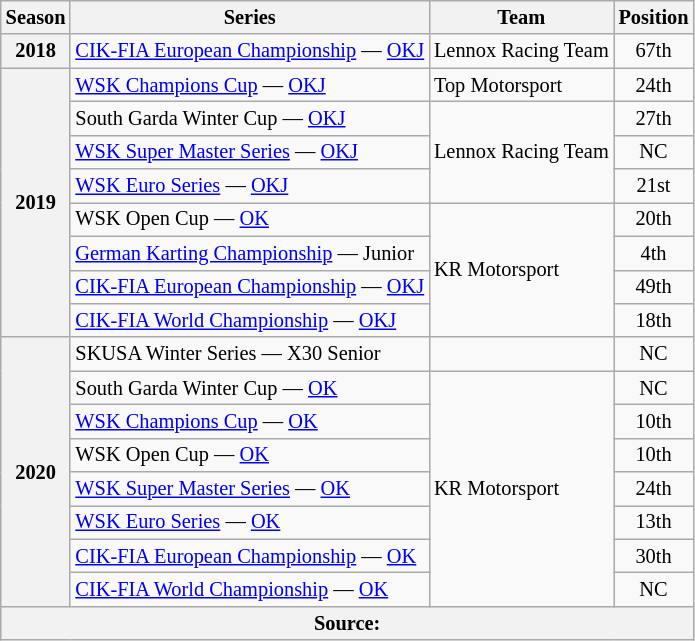<table class="wikitable" style="font-size: 85%; text-align:center">
<tr>
<th>Season</th>
<th>Series</th>
<th>Team</th>
<th>Position</th>
</tr>
<tr>
<th>2018</th>
<td align="left"><a href='#'>CIK-FIA European Championship</a> — <a href='#'>OKJ</a></td>
<td align="left">Lennox Racing Team</td>
<td>67th</td>
</tr>
<tr>
<th rowspan="8">2019</th>
<td align="left"><a href='#'>WSK Champions Cup</a> — <a href='#'>OKJ</a></td>
<td align="left">Top Motorsport</td>
<td>24th</td>
</tr>
<tr>
<td align="left">South Garda Winter Cup — <a href='#'>OKJ</a></td>
<td rowspan="3" align="left">Lennox Racing Team</td>
<td>27th</td>
</tr>
<tr>
<td align="left"><a href='#'>WSK Super Master Series</a> — <a href='#'>OKJ</a></td>
<td>NC</td>
</tr>
<tr>
<td align="left"><a href='#'>WSK Euro Series</a> — <a href='#'>OKJ</a></td>
<td>21st</td>
</tr>
<tr>
<td align="left">WSK Open Cup — <a href='#'>OK</a></td>
<td rowspan="4" align="left">KR Motorsport</td>
<td>20th</td>
</tr>
<tr>
<td align="left"><a href='#'>German Karting Championship</a> — Junior</td>
<td>4th</td>
</tr>
<tr>
<td align="left"><a href='#'>CIK-FIA European Championship</a> — <a href='#'>OKJ</a></td>
<td>49th</td>
</tr>
<tr>
<td align="left"><a href='#'>CIK-FIA World Championship</a> — <a href='#'>OKJ</a></td>
<td>18th</td>
</tr>
<tr>
<th rowspan="8">2020</th>
<td align="left">SKUSA Winter Series — X30 Senior</td>
<td align="left"></td>
<td>NC</td>
</tr>
<tr>
<td align="left">South Garda Winter Cup — <a href='#'>OK</a></td>
<td rowspan="7" align="left">KR Motorsport</td>
<td>NC</td>
</tr>
<tr>
<td align="left"><a href='#'>WSK Champions Cup</a> — <a href='#'>OK</a></td>
<td>10th</td>
</tr>
<tr>
<td align="left">WSK Open Cup — <a href='#'>OK</a></td>
<td>10th</td>
</tr>
<tr>
<td align="left"><a href='#'>WSK Super Master Series</a> — <a href='#'>OK</a></td>
<td>24th</td>
</tr>
<tr>
<td align="left"><a href='#'>WSK Euro Series</a> — <a href='#'>OK</a></td>
<td>13th</td>
</tr>
<tr>
<td align="left"><a href='#'>CIK-FIA European Championship</a> — <a href='#'>OK</a></td>
<td>30th</td>
</tr>
<tr>
<td align="left"><a href='#'>CIK-FIA World Championship</a> — <a href='#'>OK</a></td>
<td>NC</td>
</tr>
<tr>
<th colspan="4">Source:</th>
</tr>
</table>
